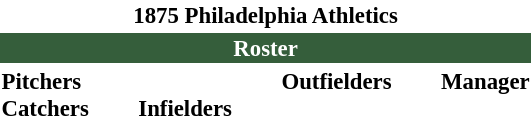<table class="toccolours" style="font-size: 95%;">
<tr>
<th colspan="10" style="background-color: white; text-align: center;">1875 Philadelphia Athletics</th>
</tr>
<tr>
<td colspan="10" style="background-color: #355E3B; color: white; text-align: center;"><strong>Roster</strong></td>
</tr>
<tr>
<td valign="top"><strong>Pitchers</strong><br>

<strong>Catchers</strong>

</td>
<td width="25px"></td>
<td valign="top"><br><strong>Infielders</strong>





</td>
<td width="25px"></td>
<td valign="top"><strong>Outfielders</strong><br>




</td>
<td width="25px"></td>
<td valign="top"><strong>Manager</strong><br>
</td>
</tr>
<tr>
</tr>
</table>
